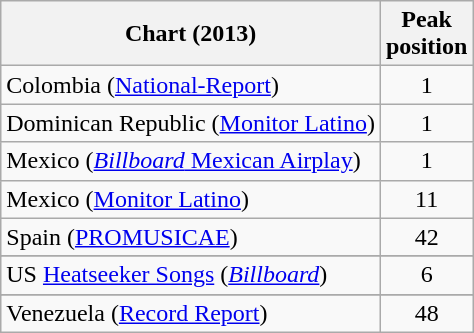<table class="wikitable sortable">
<tr>
<th>Chart (2013)</th>
<th>Peak<br>position</th>
</tr>
<tr>
<td>Colombia (<a href='#'>National-Report</a>)</td>
<td align="center">1</td>
</tr>
<tr>
<td>Dominican Republic (<a href='#'>Monitor Latino</a>)</td>
<td style="text-align:center;">1</td>
</tr>
<tr>
<td>Mexico (<a href='#'><em>Billboard</em> Mexican Airplay</a>)</td>
<td style="text-align:center;">1</td>
</tr>
<tr>
<td>Mexico (<a href='#'>Monitor Latino</a>)</td>
<td style="text-align:center;">11</td>
</tr>
<tr>
<td>Spain (<a href='#'>PROMUSICAE</a>)</td>
<td style="text-align:center;">42</td>
</tr>
<tr>
</tr>
<tr>
<td>US <a href='#'>Heatseeker Songs</a> (<em><a href='#'>Billboard</a></em>)</td>
<td align=center>6</td>
</tr>
<tr>
</tr>
<tr>
</tr>
<tr>
</tr>
<tr>
</tr>
<tr>
<td>Venezuela (<a href='#'>Record Report</a>)</td>
<td style="text-align:center;">48</td>
</tr>
</table>
